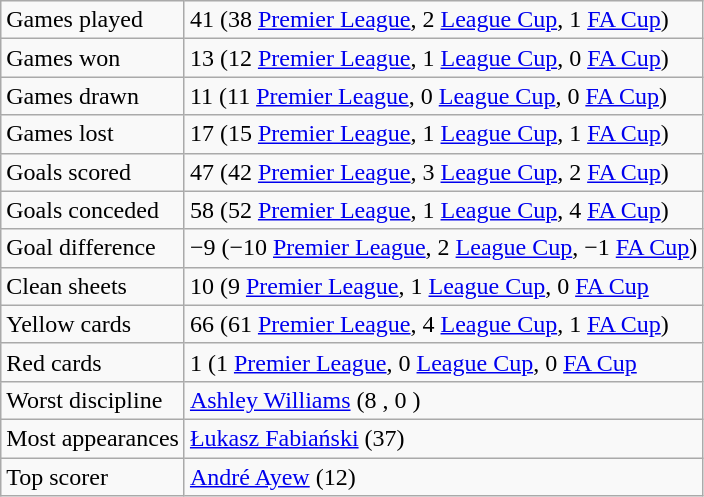<table class="wikitable">
<tr>
<td>Games played</td>
<td>41 (38 <a href='#'>Premier League</a>, 2 <a href='#'>League Cup</a>, 1 <a href='#'>FA Cup</a>)</td>
</tr>
<tr>
<td>Games won</td>
<td>13 (12 <a href='#'>Premier League</a>, 1 <a href='#'>League Cup</a>, 0 <a href='#'>FA Cup</a>)</td>
</tr>
<tr>
<td>Games drawn</td>
<td>11 (11 <a href='#'>Premier League</a>, 0 <a href='#'>League Cup</a>, 0 <a href='#'>FA Cup</a>)</td>
</tr>
<tr>
<td>Games lost</td>
<td>17 (15 <a href='#'>Premier League</a>, 1 <a href='#'>League Cup</a>, 1 <a href='#'>FA Cup</a>)</td>
</tr>
<tr>
<td>Goals scored</td>
<td>47 (42 <a href='#'>Premier League</a>, 3 <a href='#'>League Cup</a>, 2 <a href='#'>FA Cup</a>)</td>
</tr>
<tr>
<td>Goals conceded</td>
<td>58 (52 <a href='#'>Premier League</a>, 1 <a href='#'>League Cup</a>, 4 <a href='#'>FA Cup</a>)</td>
</tr>
<tr>
<td>Goal difference</td>
<td>−9 (−10 <a href='#'>Premier League</a>, 2 <a href='#'>League Cup</a>, −1 <a href='#'>FA Cup</a>)</td>
</tr>
<tr>
<td>Clean sheets</td>
<td>10 (9 <a href='#'>Premier League</a>, 1 <a href='#'>League Cup</a>, 0 <a href='#'>FA Cup</a></td>
</tr>
<tr>
<td>Yellow cards</td>
<td>66 (61 <a href='#'>Premier League</a>, 4 <a href='#'>League Cup</a>, 1 <a href='#'>FA Cup</a>)</td>
</tr>
<tr>
<td>Red cards</td>
<td>1 (1 <a href='#'>Premier League</a>, 0 <a href='#'>League Cup</a>, 0 <a href='#'>FA Cup</a></td>
</tr>
<tr>
<td>Worst discipline</td>
<td><a href='#'>Ashley Williams</a> (8 , 0 )</td>
</tr>
<tr>
<td>Most appearances</td>
<td><a href='#'>Łukasz Fabiański</a> (37)</td>
</tr>
<tr>
<td>Top scorer</td>
<td><a href='#'>André Ayew</a> (12)</td>
</tr>
</table>
